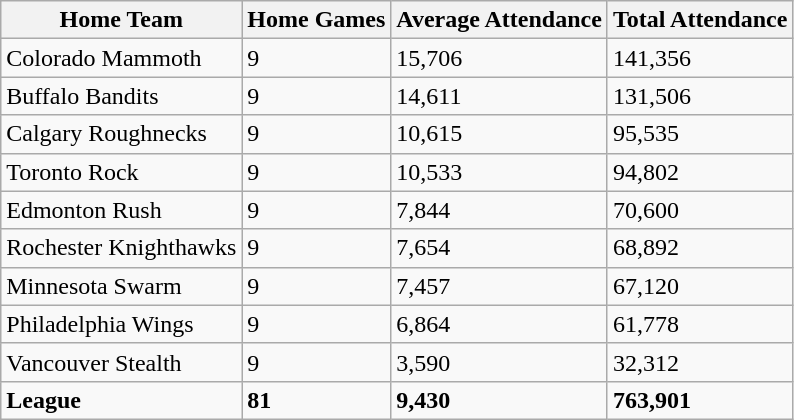<table class="wikitable sortable">
<tr>
<th>Home Team</th>
<th>Home Games</th>
<th>Average Attendance</th>
<th>Total Attendance</th>
</tr>
<tr>
<td>Colorado Mammoth</td>
<td>9</td>
<td>15,706</td>
<td>141,356</td>
</tr>
<tr>
<td>Buffalo Bandits</td>
<td>9</td>
<td>14,611</td>
<td>131,506</td>
</tr>
<tr>
<td>Calgary Roughnecks</td>
<td>9</td>
<td>10,615</td>
<td>95,535</td>
</tr>
<tr>
<td>Toronto Rock</td>
<td>9</td>
<td>10,533</td>
<td>94,802</td>
</tr>
<tr>
<td>Edmonton Rush</td>
<td>9</td>
<td>7,844</td>
<td>70,600</td>
</tr>
<tr>
<td>Rochester Knighthawks</td>
<td>9</td>
<td>7,654</td>
<td>68,892</td>
</tr>
<tr>
<td>Minnesota Swarm</td>
<td>9</td>
<td>7,457</td>
<td>67,120</td>
</tr>
<tr>
<td>Philadelphia Wings</td>
<td>9</td>
<td>6,864</td>
<td>61,778</td>
</tr>
<tr>
<td>Vancouver Stealth</td>
<td>9</td>
<td>3,590</td>
<td>32,312</td>
</tr>
<tr class="sortbottom">
<td><strong>League</strong></td>
<td><strong>81</strong></td>
<td><strong>9,430</strong></td>
<td><strong>763,901</strong></td>
</tr>
</table>
